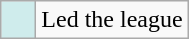<table class="wikitable">
<tr>
<td style="background:#CFECEC; width:1em"></td>
<td>Led the league</td>
</tr>
</table>
